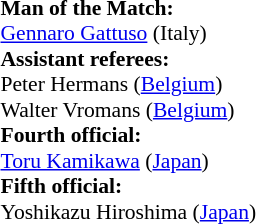<table width=50% style="font-size: 90%">
<tr>
<td><br><strong>Man of the Match:</strong>
<br><a href='#'>Gennaro Gattuso</a> (Italy)<br><strong>Assistant referees:</strong>
<br>Peter Hermans (<a href='#'>Belgium</a>)
<br>Walter Vromans (<a href='#'>Belgium</a>)
<br><strong>Fourth official:</strong>
<br><a href='#'>Toru Kamikawa</a> (<a href='#'>Japan</a>)
<br><strong>Fifth official:</strong>
<br>Yoshikazu Hiroshima (<a href='#'>Japan</a>)</td>
</tr>
</table>
